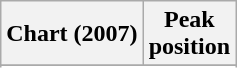<table class="wikitable sortable plainrowheaders">
<tr>
<th>Chart (2007)</th>
<th>Peak <br> position</th>
</tr>
<tr>
</tr>
<tr>
</tr>
</table>
